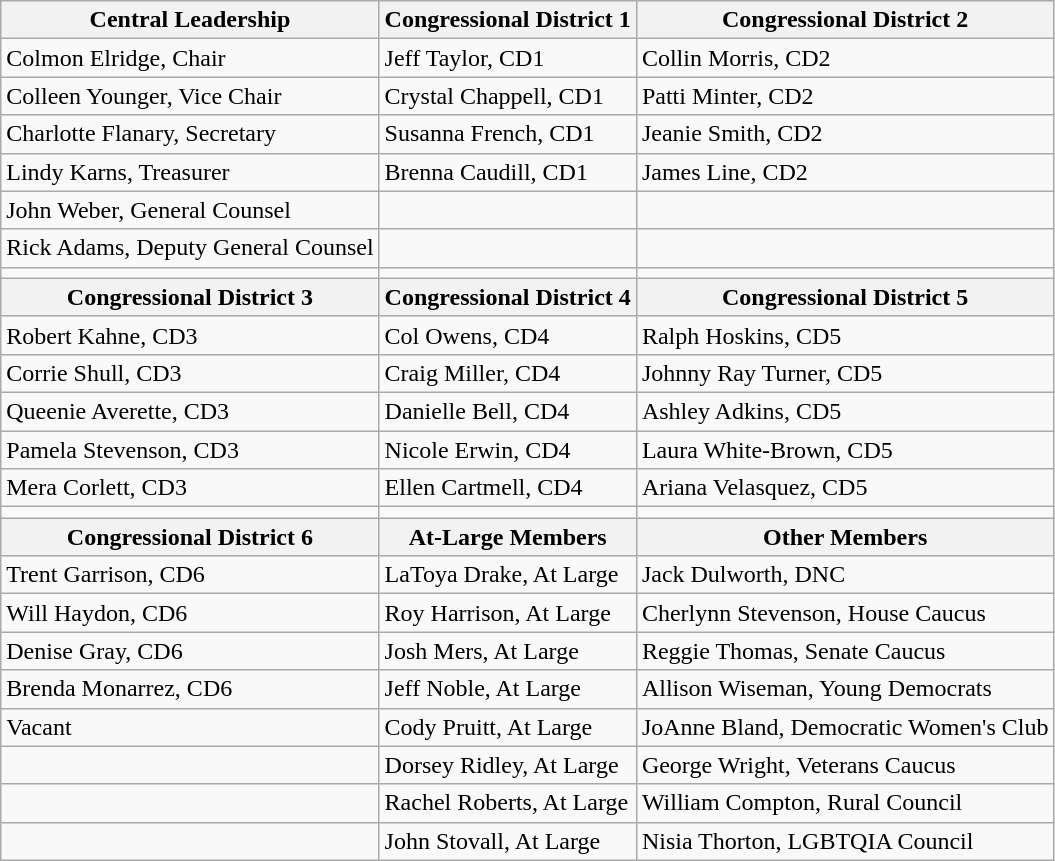<table class="wikitable">
<tr>
<th>Central  Leadership</th>
<th>Congressional District 1</th>
<th>Congressional District 2</th>
</tr>
<tr>
<td>Colmon Elridge, Chair</td>
<td>Jeff  Taylor, CD1</td>
<td>Collin  Morris, CD2</td>
</tr>
<tr>
<td>Colleen Younger, Vice Chair</td>
<td>Crystal  Chappell, CD1</td>
<td>Patti  Minter, CD2</td>
</tr>
<tr>
<td>Charlotte Flanary, Secretary</td>
<td>Susanna  French, CD1</td>
<td>Jeanie  Smith, CD2</td>
</tr>
<tr>
<td>Lindy Karns, Treasurer</td>
<td>Brenna  Caudill, CD1</td>
<td>James  Line, CD2</td>
</tr>
<tr>
<td>John Weber, General Counsel</td>
<td></td>
<td></td>
</tr>
<tr>
<td>Rick Adams, Deputy General Counsel</td>
<td></td>
<td></td>
</tr>
<tr>
<td></td>
<td></td>
<td></td>
</tr>
<tr>
<th>Congressional District 3</th>
<th>Congressional District 4</th>
<th>Congressional District 5</th>
</tr>
<tr>
<td>Robert Kahne, CD3</td>
<td>Col  Owens, CD4</td>
<td>Ralph  Hoskins, CD5</td>
</tr>
<tr>
<td>Corrie Shull, CD3</td>
<td>Craig  Miller, CD4</td>
<td>Johnny  Ray Turner, CD5</td>
</tr>
<tr>
<td>Queenie Averette, CD3</td>
<td>Danielle  Bell, CD4</td>
<td>Ashley  Adkins, CD5</td>
</tr>
<tr>
<td>Pamela Stevenson, CD3</td>
<td>Nicole  Erwin, CD4</td>
<td>Laura  White-Brown, CD5</td>
</tr>
<tr>
<td>Mera Corlett, CD3</td>
<td>Ellen  Cartmell, CD4</td>
<td>Ariana  Velasquez, CD5</td>
</tr>
<tr>
<td></td>
<td></td>
<td></td>
</tr>
<tr>
<th>Congressional District 6</th>
<th>At-Large Members</th>
<th>Other Members</th>
</tr>
<tr>
<td>Trent Garrison, CD6</td>
<td>LaToya Drake, At  Large</td>
<td>Jack  Dulworth, DNC</td>
</tr>
<tr>
<td>Will Haydon, CD6</td>
<td>Roy Harrison, At  Large</td>
<td>Cherlynn  Stevenson, House Caucus</td>
</tr>
<tr>
<td>Denise Gray, CD6</td>
<td>Josh Mers, At  Large</td>
<td>Reggie  Thomas, Senate Caucus</td>
</tr>
<tr>
<td>Brenda Monarrez, CD6</td>
<td>Jeff Noble, At  Large</td>
<td>Allison  Wiseman, Young Democrats</td>
</tr>
<tr>
<td>Vacant</td>
<td>Cody Pruitt, At  Large</td>
<td>JoAnne  Bland, Democratic Women's Club</td>
</tr>
<tr>
<td></td>
<td>Dorsey Ridley,  At Large</td>
<td>George  Wright, Veterans Caucus</td>
</tr>
<tr>
<td></td>
<td>Rachel Roberts,  At Large</td>
<td>William Compton, Rural Council</td>
</tr>
<tr>
<td></td>
<td>John Stovall, At  Large</td>
<td>Nisia Thorton, LGBTQIA Council</td>
</tr>
</table>
